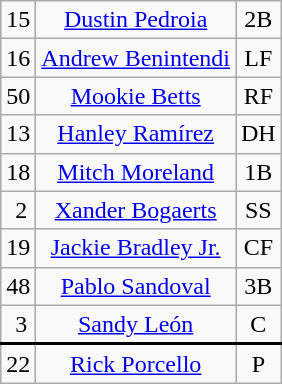<table class="wikitable plainrowheaders" style="text-align:center;">
<tr>
<td>15</td>
<td><a href='#'>Dustin Pedroia</a></td>
<td>2B</td>
</tr>
<tr>
<td>16</td>
<td><a href='#'>Andrew Benintendi</a></td>
<td>LF</td>
</tr>
<tr>
<td>50</td>
<td><a href='#'>Mookie Betts</a></td>
<td>RF</td>
</tr>
<tr>
<td>13</td>
<td><a href='#'>Hanley Ramírez</a></td>
<td>DH</td>
</tr>
<tr>
<td>18</td>
<td><a href='#'>Mitch Moreland</a></td>
<td>1B</td>
</tr>
<tr>
<td> 2</td>
<td><a href='#'>Xander Bogaerts</a></td>
<td>SS</td>
</tr>
<tr>
<td>19</td>
<td><a href='#'>Jackie Bradley Jr.</a></td>
<td>CF</td>
</tr>
<tr>
<td>48</td>
<td><a href='#'>Pablo Sandoval</a></td>
<td>3B</td>
</tr>
<tr style="border-bottom:2px solid black">
<td> 3</td>
<td><a href='#'>Sandy León</a></td>
<td>C</td>
</tr>
<tr>
<td>22</td>
<td><a href='#'>Rick Porcello</a></td>
<td>P</td>
</tr>
</table>
